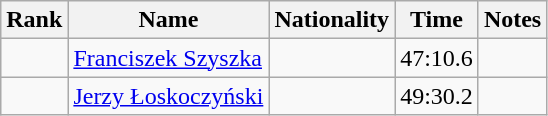<table class="wikitable sortable" style="text-align:center">
<tr>
<th>Rank</th>
<th>Name</th>
<th>Nationality</th>
<th>Time</th>
<th>Notes</th>
</tr>
<tr>
<td></td>
<td align=left><a href='#'>Franciszek Szyszka</a></td>
<td align=left></td>
<td>47:10.6</td>
<td></td>
</tr>
<tr>
<td></td>
<td align=left><a href='#'>Jerzy Łoskoczyński</a></td>
<td align=left></td>
<td>49:30.2</td>
<td></td>
</tr>
</table>
